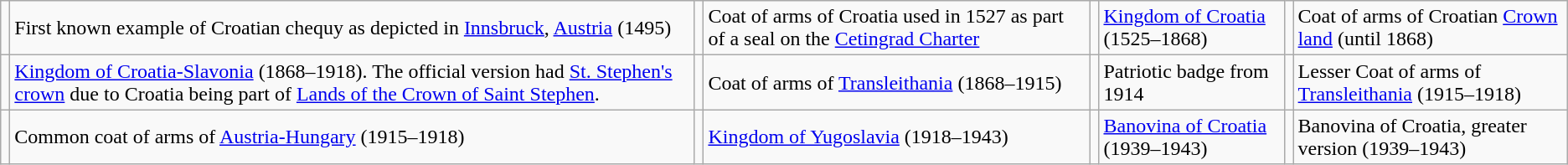<table class="wikitable">
<tr>
<td></td>
<td>First known example of Croatian chequy as depicted in <a href='#'>Innsbruck</a>, <a href='#'>Austria</a> (1495)</td>
<td></td>
<td>Coat of arms of Croatia used in 1527 as part of a seal on the <a href='#'>Cetingrad Charter</a></td>
<td></td>
<td><a href='#'>Kingdom of Croatia</a> (1525–1868)</td>
<td></td>
<td>Coat of arms of Croatian <a href='#'>Crown land</a> (until 1868)</td>
</tr>
<tr>
<td></td>
<td><a href='#'>Kingdom of Croatia-Slavonia</a> (1868–1918). The official version had <a href='#'>St. Stephen's crown</a> due to Croatia being part of <a href='#'>Lands of the Crown of Saint Stephen</a>.</td>
<td></td>
<td>Coat of arms of <a href='#'>Transleithania</a> (1868–1915)</td>
<td></td>
<td>Patriotic badge from 1914</td>
<td></td>
<td>Lesser Coat of arms of <a href='#'>Transleithania</a> (1915–1918)</td>
</tr>
<tr>
<td></td>
<td>Common coat of arms of <a href='#'>Austria-Hungary</a> (1915–1918)</td>
<td></td>
<td><a href='#'>Kingdom of Yugoslavia</a> (1918–1943)</td>
<td></td>
<td><a href='#'>Banovina of Croatia</a> (1939–1943)</td>
<td></td>
<td>Banovina of Croatia, greater version (1939–1943)</td>
</tr>
</table>
